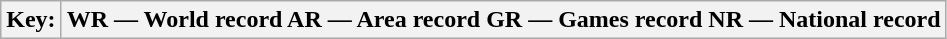<table class=wikitable>
<tr>
<th>Key:</th>
<th>WR — World record  AR — Area record  GR — Games record  NR — National record</th>
</tr>
</table>
